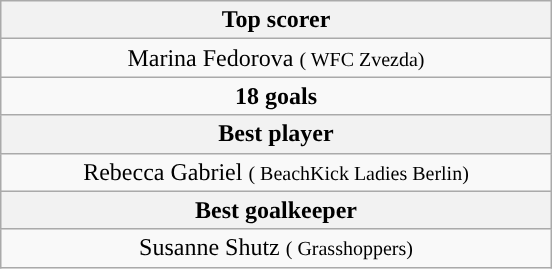<table class="wikitable" style="margin: 1em auto;">
<tr>
<th width=360 colspan=3>Top scorer</th>
</tr>
<tr align=center style="background:">
<td style="text-align:center;"> Marina Fedorova <small>( WFC Zvezda)</small></td>
</tr>
<tr>
<td align="center"><strong>18 goals</strong></td>
</tr>
<tr>
<th colspan=3>Best player</th>
</tr>
<tr>
<td style="text-align:center;"> Rebecca Gabriel <small>( BeachKick Ladies Berlin)</small></td>
</tr>
<tr>
<th colspan=3>Best goalkeeper</th>
</tr>
<tr>
<td style="text-align:center;"> Susanne Shutz <small>( Grasshoppers)</small></td>
</tr>
</table>
